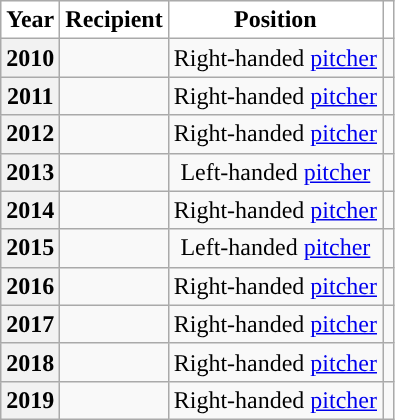<table class="wikitable sortable plainrowheaders" style="text-align:center">
<tr>
<th scope="col" style="background-color:#ffffff; border-top:#">Year</th>
<th scope="col" style="background-color:#ffffff; border-top:#">Recipient</th>
<th scope="col" style="background-color:#ffffff; border-top:#">Position</th>
<th scope="col" class="unsortable" style="background-color:#ffffff; border-top:#"></th>
</tr>
<tr>
<th scope="row" style="text-align:center">2010</th>
<td></td>
<td>Right-handed <a href='#'>pitcher</a></td>
<td></td>
</tr>
<tr>
<th scope="row" style="text-align:center">2011</th>
<td></td>
<td>Right-handed <a href='#'>pitcher</a></td>
<td></td>
</tr>
<tr>
<th scope="row" style="text-align:center">2012</th>
<td></td>
<td>Right-handed <a href='#'>pitcher</a></td>
<td></td>
</tr>
<tr>
<th scope="row" style="text-align:center">2013</th>
<td></td>
<td>Left-handed <a href='#'>pitcher</a></td>
<td></td>
</tr>
<tr>
<th scope="row" style="text-align:center">2014</th>
<td></td>
<td>Right-handed <a href='#'>pitcher</a></td>
<td></td>
</tr>
<tr>
<th scope="row" style="text-align:center">2015</th>
<td></td>
<td>Left-handed <a href='#'>pitcher</a></td>
<td></td>
</tr>
<tr>
<th scope="row" style="text-align:center">2016</th>
<td></td>
<td>Right-handed <a href='#'>pitcher</a></td>
<td></td>
</tr>
<tr>
<th scope="row" style="text-align:center">2017</th>
<td></td>
<td>Right-handed <a href='#'>pitcher</a></td>
<td></td>
</tr>
<tr>
<th scope="row" style="text-align:center">2018</th>
<td> </td>
<td>Right-handed <a href='#'>pitcher</a></td>
<td></td>
</tr>
<tr>
<th scope="row" style="text-align:center">2019</th>
<td> </td>
<td>Right-handed <a href='#'>pitcher</a></td>
<td></td>
</tr>
</table>
